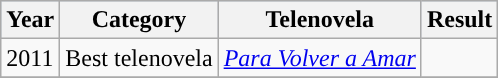<table class="wikitable">
<tr style='background:#b0c4de;'>
<th>Year</th>
<th>Category</th>
<th>Telenovela</th>
<th>Result</th>
</tr>
<tr>
<td>2011</td>
<td>Best telenovela</td>
<td><em><a href='#'>Para Volver a Amar</a></em></td>
<td></td>
</tr>
<tr>
</tr>
</table>
